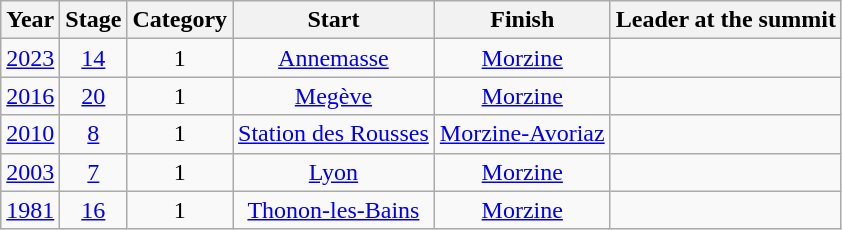<table class="wikitable" style="text-align: center;">
<tr>
<th>Year</th>
<th>Stage</th>
<th>Category</th>
<th>Start</th>
<th>Finish</th>
<th>Leader at the summit</th>
</tr>
<tr>
<td><a href='#'>2023</a></td>
<td><a href='#'>14</a></td>
<td>1</td>
<td><a href='#'>Annemasse</a></td>
<td><a href='#'>Morzine</a></td>
<td></td>
</tr>
<tr>
<td><a href='#'>2016</a></td>
<td><a href='#'>20</a></td>
<td>1</td>
<td><a href='#'>Megève</a></td>
<td><a href='#'>Morzine</a></td>
<td></td>
</tr>
<tr>
<td><a href='#'>2010</a></td>
<td><a href='#'>8</a></td>
<td>1</td>
<td><a href='#'>Station des Rousses</a></td>
<td><a href='#'>Morzine-Avoriaz</a></td>
<td></td>
</tr>
<tr>
<td><a href='#'>2003</a></td>
<td><a href='#'>7</a></td>
<td>1</td>
<td><a href='#'>Lyon</a></td>
<td><a href='#'>Morzine</a></td>
<td></td>
</tr>
<tr>
<td><a href='#'>1981</a></td>
<td><a href='#'>16</a></td>
<td>1</td>
<td><a href='#'>Thonon-les-Bains</a></td>
<td><a href='#'>Morzine</a></td>
<td></td>
</tr>
</table>
